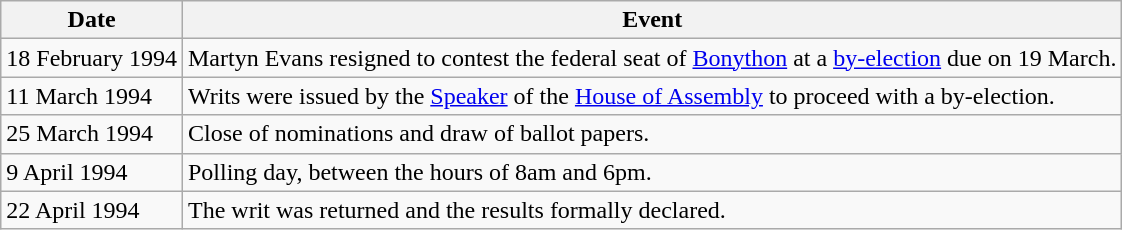<table class="wikitable">
<tr>
<th>Date</th>
<th>Event</th>
</tr>
<tr>
<td>18 February 1994</td>
<td>Martyn Evans resigned to contest the federal seat of <a href='#'>Bonython</a> at a <a href='#'>by-election</a> due on 19 March.</td>
</tr>
<tr>
<td>11 March 1994</td>
<td>Writs were issued by the <a href='#'>Speaker</a> of the <a href='#'>House of Assembly</a> to proceed with a by-election.</td>
</tr>
<tr>
<td>25 March 1994</td>
<td>Close of nominations and draw of ballot papers.</td>
</tr>
<tr>
<td>9 April 1994</td>
<td>Polling day, between the hours of 8am and 6pm.</td>
</tr>
<tr>
<td>22 April 1994</td>
<td>The writ was returned and the results formally declared.</td>
</tr>
</table>
